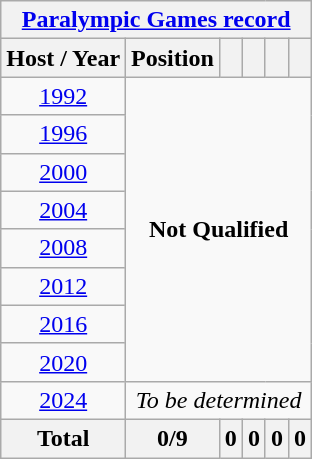<table class="wikitable" style="text-align: center;">
<tr>
<th colspan=9><a href='#'>Paralympic Games record</a></th>
</tr>
<tr>
<th>Host / Year</th>
<th>Position</th>
<th></th>
<th></th>
<th></th>
<th></th>
</tr>
<tr bgcolor=>
<td> <a href='#'>1992</a></td>
<td colspan=5 rowspan=8><strong>Not Qualified</strong></td>
</tr>
<tr bgcolor=>
<td> <a href='#'>1996</a></td>
</tr>
<tr bgcolor=>
<td> <a href='#'>2000</a></td>
</tr>
<tr bgcolor=>
<td> <a href='#'>2004</a></td>
</tr>
<tr bgcolor=>
<td> <a href='#'>2008</a></td>
</tr>
<tr bgcolor=>
<td> <a href='#'>2012</a></td>
</tr>
<tr bgcolor=>
<td> <a href='#'>2016</a></td>
</tr>
<tr bgcolor=>
<td> <a href='#'>2020</a></td>
</tr>
<tr bgcolor=>
<td> <a href='#'>2024</a></td>
<td colspan="5"><em>To be determined</em></td>
</tr>
<tr>
<th>Total</th>
<th>0/9</th>
<th>0</th>
<th>0</th>
<th>0</th>
<th>0</th>
</tr>
</table>
